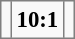<table bgcolor="#f9f9f9" cellpadding="3" cellspacing="0" border="1" style="font-size: 95%; border: gray solid 1px; border-collapse: collapse; background: #f9f9f9;">
<tr>
<td><strong></strong></td>
<td align="center"><strong>10:1</strong></td>
<td></td>
</tr>
</table>
